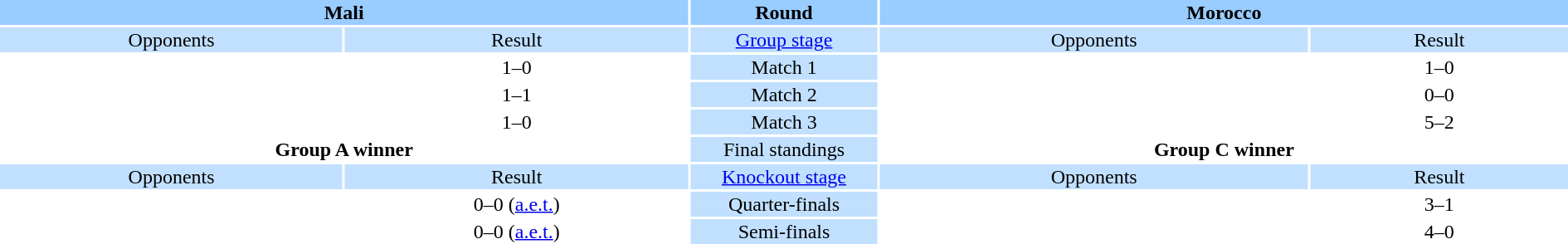<table style="width:100%; text-align:center">
<tr style="vertical-align:top; background:#99CCFF">
<th colspan="2" width=44%>Mali</th>
<th width=12%>Round</th>
<th colspan="2" width=44%>Morocco</th>
</tr>
<tr style="vertical-align:top; background:#C1E0FF">
<td>Opponents</td>
<td>Result</td>
<td><a href='#'>Group stage</a></td>
<td>Opponents</td>
<td>Result</td>
</tr>
<tr>
<td align="left"></td>
<td>1–0</td>
<td style="background:#C1E0FF">Match 1</td>
<td align="left"></td>
<td>1–0</td>
</tr>
<tr>
<td align="left"></td>
<td>1–1</td>
<td style="background:#C1E0FF">Match 2</td>
<td align="left"></td>
<td>0–0</td>
</tr>
<tr>
<td align="left"></td>
<td>1–0</td>
<td style="background:#C1E0FF">Match 3</td>
<td align="left"></td>
<td>5–2</td>
</tr>
<tr>
<td colspan="2" style="text-align:center"><strong>Group A winner</strong><div></div></td>
<td style="background:#C1E0FF">Final standings</td>
<td colspan="2" style="text-align:center"><strong>Group C winner</strong><div></div></td>
</tr>
<tr style="vertical-align:top; background:#C1E0FF">
<td>Opponents</td>
<td>Result</td>
<td><a href='#'>Knockout stage</a></td>
<td>Opponents</td>
<td>Result</td>
</tr>
<tr>
<td align="left"></td>
<td>0–0 (<a href='#'>a.e.t.</a>) </td>
<td style="background:#C1E0FF">Quarter-finals</td>
<td align="left"></td>
<td>3–1</td>
</tr>
<tr>
<td align="left"></td>
<td>0–0 (<a href='#'>a.e.t.</a>) </td>
<td style="background:#C1E0FF">Semi-finals</td>
<td align="left"></td>
<td>4–0</td>
</tr>
</table>
